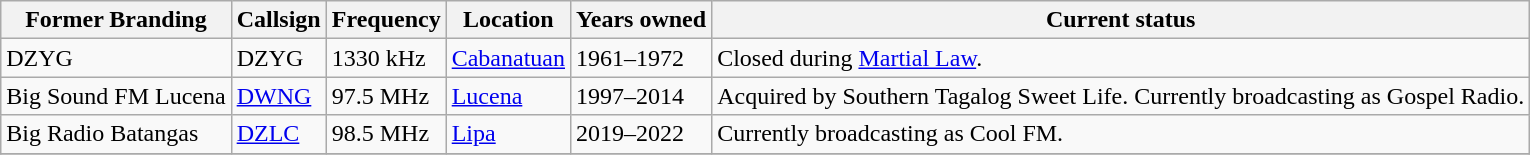<table class="wikitable">
<tr>
<th>Former Branding</th>
<th>Callsign</th>
<th>Frequency</th>
<th>Location</th>
<th>Years owned</th>
<th>Current status</th>
</tr>
<tr>
<td>DZYG</td>
<td>DZYG</td>
<td>1330 kHz</td>
<td><a href='#'>Cabanatuan</a></td>
<td>1961–1972</td>
<td>Closed during <a href='#'>Martial Law</a>.</td>
</tr>
<tr>
<td>Big Sound FM Lucena</td>
<td><a href='#'>DWNG</a></td>
<td>97.5 MHz</td>
<td><a href='#'>Lucena</a></td>
<td>1997–2014</td>
<td>Acquired by Southern Tagalog Sweet Life. Currently broadcasting as Gospel Radio.</td>
</tr>
<tr>
<td>Big Radio Batangas</td>
<td><a href='#'>DZLC</a></td>
<td>98.5 MHz</td>
<td><a href='#'>Lipa</a></td>
<td>2019–2022</td>
<td>Currently broadcasting as Cool FM.</td>
</tr>
<tr>
</tr>
</table>
